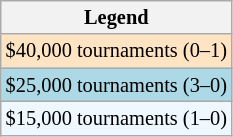<table class=wikitable style="font-size:85%;">
<tr>
<th>Legend</th>
</tr>
<tr style="background:#ffe4c4;">
<td>$40,000 tournaments (0–1)</td>
</tr>
<tr style="background:lightblue;">
<td>$25,000 tournaments (3–0)</td>
</tr>
<tr style="background:#f0f8ff;">
<td>$15,000 tournaments (1–0)</td>
</tr>
</table>
